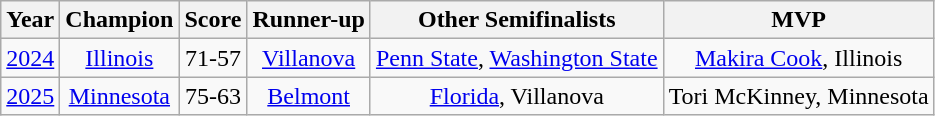<table class="wikitable sortable" style="text-align:center">
<tr>
<th>Year</th>
<th>Champion</th>
<th>Score</th>
<th>Runner-up</th>
<th>Other Semifinalists</th>
<th>MVP</th>
</tr>
<tr>
<td><a href='#'>2024</a></td>
<td><a href='#'>Illinois</a></td>
<td>71-57</td>
<td><a href='#'>Villanova</a></td>
<td><a href='#'>Penn State</a>, <a href='#'>Washington State</a></td>
<td><a href='#'>Makira Cook</a>, Illinois</td>
</tr>
<tr>
<td><a href='#'>2025</a></td>
<td><a href='#'>Minnesota</a></td>
<td>75-63</td>
<td><a href='#'>Belmont</a></td>
<td><a href='#'>Florida</a>, Villanova</td>
<td>Tori McKinney, Minnesota</td>
</tr>
</table>
